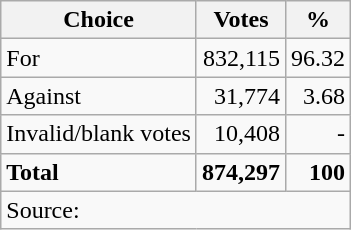<table class=wikitable style=text-align:right>
<tr>
<th>Choice</th>
<th>Votes</th>
<th>%</th>
</tr>
<tr>
<td align=left>For</td>
<td>832,115</td>
<td>96.32</td>
</tr>
<tr>
<td align=left>Against</td>
<td>31,774</td>
<td>3.68</td>
</tr>
<tr>
<td align=left>Invalid/blank votes</td>
<td>10,408</td>
<td>-</td>
</tr>
<tr>
<td align=left><strong>Total</strong></td>
<td><strong>874,297</strong></td>
<td><strong>100</strong></td>
</tr>
<tr>
<td align=left colspan=3>Source: </td>
</tr>
</table>
